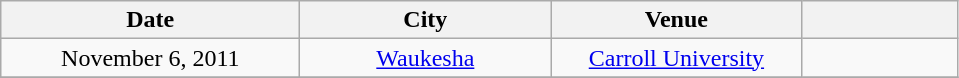<table class="wikitable" style="text-align:center;">
<tr>
<th scope="col" style="width:12em;">Date</th>
<th scope="col" style="width:10em;">City</th>
<th scope="col" style="width:10em;">Venue</th>
<th scope="col" style="width:6em;"></th>
</tr>
<tr>
<td>November 6, 2011</td>
<td><a href='#'>Waukesha</a></td>
<td><a href='#'>Carroll University</a></td>
<td></td>
</tr>
<tr>
</tr>
</table>
